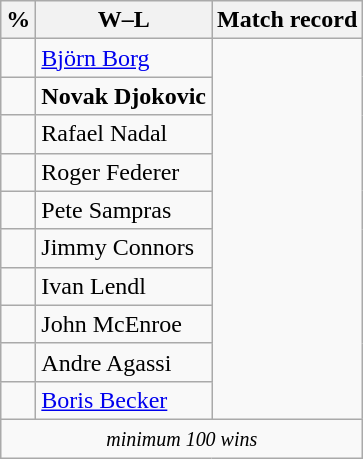<table class="wikitable" style="display:inline-table;">
<tr>
<th>%</th>
<th>W–L</th>
<th>Match record</th>
</tr>
<tr>
<td></td>
<td> <a href='#'>Björn Borg</a></td>
</tr>
<tr>
<td></td>
<td> <strong>Novak Djokovic</strong></td>
</tr>
<tr>
<td></td>
<td> Rafael Nadal</td>
</tr>
<tr>
<td></td>
<td> Roger Federer</td>
</tr>
<tr>
<td></td>
<td> Pete Sampras</td>
</tr>
<tr>
<td></td>
<td> Jimmy Connors</td>
</tr>
<tr>
<td></td>
<td> Ivan Lendl</td>
</tr>
<tr>
<td></td>
<td> John McEnroe</td>
</tr>
<tr>
<td></td>
<td> Andre Agassi</td>
</tr>
<tr>
<td></td>
<td> <a href='#'>Boris Becker</a></td>
</tr>
<tr>
<td colspan="4" style="text-align: center;"><small><em>minimum 100 wins</em></small><br></td>
</tr>
</table>
